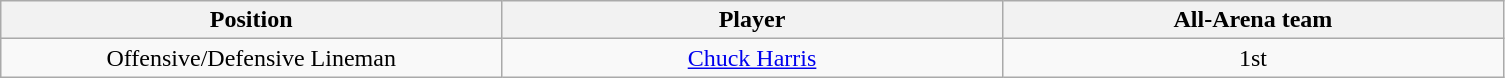<table class="wikitable sortable">
<tr>
<th bgcolor="#DDDDFF" width="20%">Position</th>
<th bgcolor="#DDDDFF" width="20%">Player</th>
<th bgcolor="#DDDDFF" width="20%">All-Arena team</th>
</tr>
<tr align="center">
<td>Offensive/Defensive Lineman</td>
<td><a href='#'>Chuck Harris</a></td>
<td>1st</td>
</tr>
</table>
